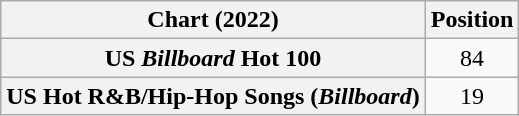<table class="wikitable sortable plainrowheaders" style="text-align:center">
<tr>
<th scope="col">Chart (2022)</th>
<th scope="col">Position</th>
</tr>
<tr>
<th scope="row">US <em>Billboard</em> Hot 100</th>
<td>84</td>
</tr>
<tr>
<th scope="row">US Hot R&B/Hip-Hop Songs (<em>Billboard</em>)</th>
<td>19</td>
</tr>
</table>
